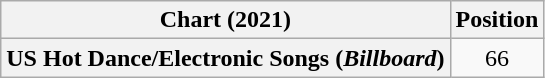<table class="wikitable plainrowheaders" style="text-align:center">
<tr>
<th scope="col">Chart (2021)</th>
<th scope="col">Position</th>
</tr>
<tr>
<th scope="row">US Hot Dance/Electronic Songs (<em>Billboard</em>)</th>
<td>66</td>
</tr>
</table>
